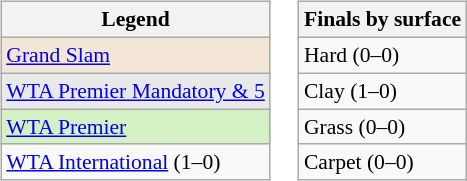<table>
<tr valign=top>
<td><br><table class=wikitable style=font-size:90%>
<tr>
<th>Legend</th>
</tr>
<tr style="background:#f3e6d7;">
<td><a href='#'>Grand Slam</a></td>
</tr>
<tr style="background:#e9e9e9;">
<td><a href='#'>WTA Premier Mandatory & 5</a></td>
</tr>
<tr style="background:#d4f1c5;">
<td><a href='#'>WTA Premier</a></td>
</tr>
<tr>
<td><a href='#'>WTA International</a> (1–0)</td>
</tr>
</table>
</td>
<td><br><table class=wikitable style=font-size:90%>
<tr>
<th>Finals by surface</th>
</tr>
<tr>
<td>Hard (0–0)</td>
</tr>
<tr>
<td>Clay (1–0)</td>
</tr>
<tr>
<td>Grass (0–0)</td>
</tr>
<tr>
<td>Carpet (0–0)</td>
</tr>
</table>
</td>
</tr>
</table>
